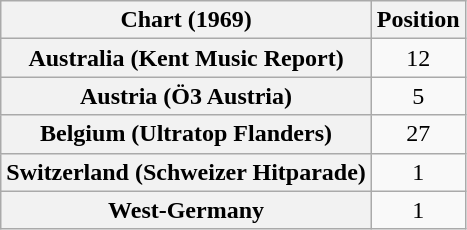<table class="wikitable sortable plainrowheaders" style="text-align:center">
<tr>
<th>Chart (1969)</th>
<th>Position</th>
</tr>
<tr>
<th scope="row">Australia (Kent Music Report)</th>
<td>12</td>
</tr>
<tr>
<th scope="row">Austria (Ö3 Austria)</th>
<td>5</td>
</tr>
<tr>
<th scope="row">Belgium (Ultratop Flanders)</th>
<td>27</td>
</tr>
<tr>
<th scope="row">Switzerland (Schweizer Hitparade)</th>
<td>1</td>
</tr>
<tr>
<th scope="row">West-Germany </th>
<td style="text-align:center;">1</td>
</tr>
</table>
